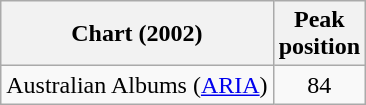<table class="wikitable">
<tr>
<th>Chart (2002)</th>
<th>Peak<br>position</th>
</tr>
<tr>
<td>Australian Albums (<a href='#'>ARIA</a>)</td>
<td align="center">84</td>
</tr>
</table>
